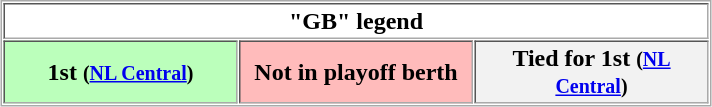<table align="center" border="1" cellpadding="2" cellspacing="1" style="border:1px solid #aaa">
<tr>
<th colspan="4">"GB" legend</th>
</tr>
<tr>
<th bgcolor="bbffbb" width="150px">1st <small>(<a href='#'>NL Central</a>)</small></th>
<th bgcolor="ffbbbb" width="150px">Not in playoff berth</th>
<th bgcolor="f2f2f2" width="150px">Tied for 1st <small>(<a href='#'>NL Central</a>)</small></th>
</tr>
</table>
